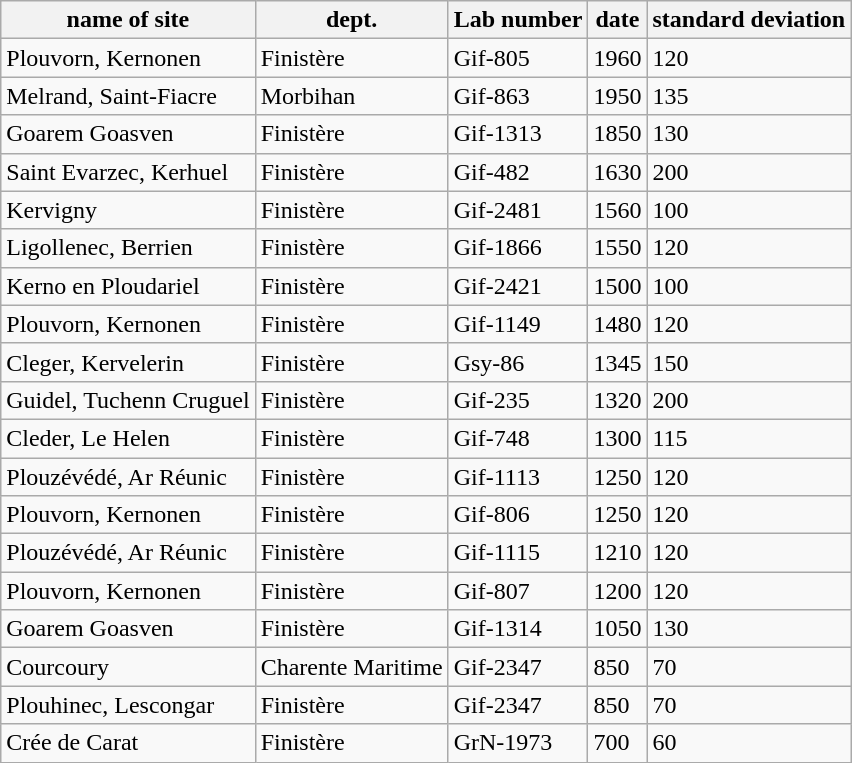<table class="wikitable">
<tr>
<th>name of site</th>
<th>dept.</th>
<th>Lab number</th>
<th>date</th>
<th>standard deviation</th>
</tr>
<tr>
<td>Plouvorn, Kernonen</td>
<td>Finistère</td>
<td>Gif-805</td>
<td>1960</td>
<td>120</td>
</tr>
<tr>
<td>Melrand, Saint-Fiacre</td>
<td>Morbihan</td>
<td>Gif-863</td>
<td>1950</td>
<td>135</td>
</tr>
<tr>
<td>Goarem Goasven</td>
<td>Finistère</td>
<td>Gif-1313</td>
<td>1850</td>
<td>130</td>
</tr>
<tr>
<td>Saint Evarzec, Kerhuel</td>
<td>Finistère</td>
<td>Gif-482</td>
<td>1630</td>
<td>200</td>
</tr>
<tr>
<td>Kervigny</td>
<td>Finistère</td>
<td>Gif-2481</td>
<td>1560</td>
<td>100</td>
</tr>
<tr>
<td>Ligollenec, Berrien</td>
<td>Finistère</td>
<td>Gif-1866</td>
<td>1550</td>
<td>120</td>
</tr>
<tr>
<td>Kerno en Ploudariel</td>
<td>Finistère</td>
<td>Gif-2421</td>
<td>1500</td>
<td>100</td>
</tr>
<tr>
<td>Plouvorn, Kernonen</td>
<td>Finistère</td>
<td>Gif-1149</td>
<td>1480</td>
<td>120</td>
</tr>
<tr>
<td>Cleger, Kervelerin</td>
<td>Finistère</td>
<td>Gsy-86</td>
<td>1345</td>
<td>150</td>
</tr>
<tr>
<td>Guidel, Tuchenn Cruguel</td>
<td>Finistère</td>
<td>Gif-235</td>
<td>1320</td>
<td>200</td>
</tr>
<tr>
<td>Cleder, Le Helen</td>
<td>Finistère</td>
<td>Gif-748</td>
<td>1300</td>
<td>115</td>
</tr>
<tr>
<td>Plouzévédé, Ar Réunic</td>
<td>Finistère</td>
<td>Gif-1113</td>
<td>1250</td>
<td>120</td>
</tr>
<tr>
<td>Plouvorn, Kernonen</td>
<td>Finistère</td>
<td>Gif-806</td>
<td>1250</td>
<td>120</td>
</tr>
<tr>
<td>Plouzévédé, Ar Réunic</td>
<td>Finistère</td>
<td>Gif-1115</td>
<td>1210</td>
<td>120</td>
</tr>
<tr>
<td>Plouvorn, Kernonen</td>
<td>Finistère</td>
<td>Gif-807</td>
<td>1200</td>
<td>120</td>
</tr>
<tr>
<td>Goarem Goasven</td>
<td>Finistère</td>
<td>Gif-1314</td>
<td>1050</td>
<td>130</td>
</tr>
<tr>
<td>Courcoury</td>
<td>Charente Maritime</td>
<td>Gif-2347</td>
<td>850</td>
<td>70</td>
</tr>
<tr>
<td>Plouhinec, Lescongar</td>
<td>Finistère</td>
<td>Gif-2347</td>
<td>850</td>
<td>70</td>
</tr>
<tr>
<td>Crée de Carat</td>
<td>Finistère</td>
<td>GrN-1973</td>
<td>700</td>
<td>60</td>
</tr>
</table>
